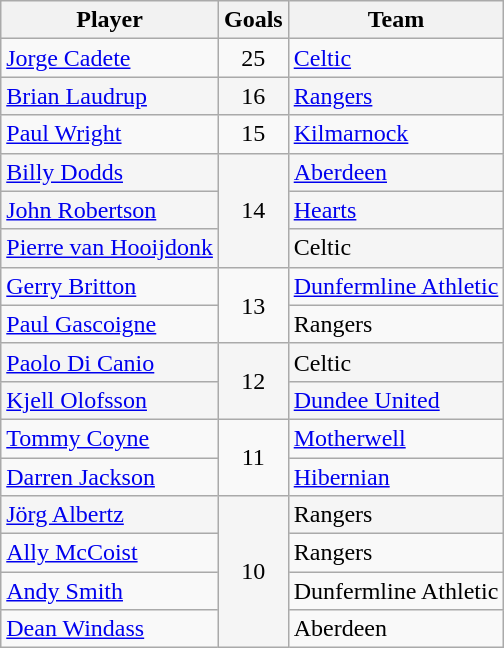<table class="wikitable">
<tr>
<th>Player</th>
<th>Goals</th>
<th>Team</th>
</tr>
<tr>
<td> <a href='#'>Jorge Cadete</a></td>
<td style="text-align:center">25</td>
<td><a href='#'>Celtic</a></td>
</tr>
<tr style="background:#F5F5F5">
<td> <a href='#'>Brian Laudrup</a></td>
<td style="text-align:center">16</td>
<td><a href='#'>Rangers</a></td>
</tr>
<tr>
<td> <a href='#'>Paul Wright</a></td>
<td style="text-align:center">15</td>
<td><a href='#'>Kilmarnock</a></td>
</tr>
<tr style="background:#F5F5F5">
<td> <a href='#'>Billy Dodds</a></td>
<td rowspan="3" style="text-align:center">14</td>
<td><a href='#'>Aberdeen</a></td>
</tr>
<tr style="background:#F5F5F5">
<td> <a href='#'>John Robertson</a></td>
<td><a href='#'>Hearts</a></td>
</tr>
<tr style="background:#F5F5F5">
<td> <a href='#'>Pierre van Hooijdonk</a></td>
<td>Celtic</td>
</tr>
<tr>
<td> <a href='#'>Gerry Britton</a></td>
<td rowspan="2" style="text-align:center">13</td>
<td><a href='#'>Dunfermline Athletic</a></td>
</tr>
<tr>
<td> <a href='#'>Paul Gascoigne</a></td>
<td>Rangers</td>
</tr>
<tr style="background:#F5F5F5">
<td> <a href='#'>Paolo Di Canio</a></td>
<td rowspan="2" style="text-align:center">12</td>
<td>Celtic</td>
</tr>
<tr style="background:#F5F5F5">
<td> <a href='#'>Kjell Olofsson</a></td>
<td><a href='#'>Dundee United</a></td>
</tr>
<tr>
<td> <a href='#'>Tommy Coyne</a></td>
<td rowspan="2" style="text-align:center">11</td>
<td><a href='#'>Motherwell</a></td>
</tr>
<tr>
<td> <a href='#'>Darren Jackson</a></td>
<td><a href='#'>Hibernian</a></td>
</tr>
<tr style="background:#F5F5F5">
<td> <a href='#'>Jörg Albertz</a></td>
<td rowspan="4" style="text-align:center">10</td>
<td>Rangers</td>
</tr>
<tr>
<td> <a href='#'>Ally McCoist</a></td>
<td>Rangers</td>
</tr>
<tr>
<td> <a href='#'>Andy Smith</a></td>
<td>Dunfermline Athletic</td>
</tr>
<tr>
<td> <a href='#'>Dean Windass</a></td>
<td>Aberdeen</td>
</tr>
</table>
